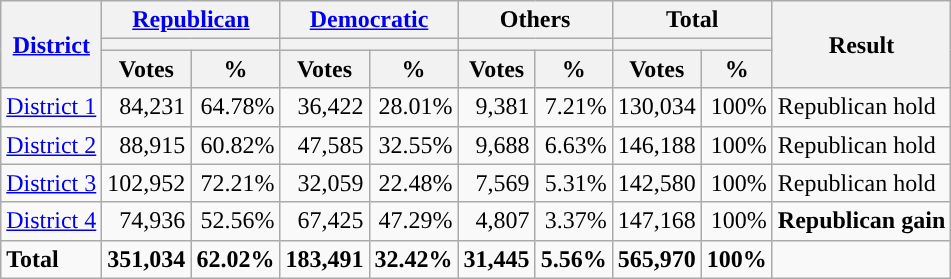<table class="wikitable plainrowheaders sortable" style="font-size:100%; text-align:right;">
<tr>
<th scope=col rowspan=3><a href='#'>District</a></th>
<th scope=col colspan=2><a href='#'>Republican</a></th>
<th scope=col colspan=2><a href='#'>Democratic</a></th>
<th scope=col colspan=2>Others</th>
<th scope=col colspan=2>Total</th>
<th scope=col rowspan=3>Result</th>
</tr>
<tr>
<th scope=col colspan=2 style="background:"></th>
<th scope=col colspan=2 style="background:"></th>
<th scope=col colspan=2></th>
<th scope=col colspan=2></th>
</tr>
<tr>
<th scope=col data-sort-type="number">Votes</th>
<th scope=col data-sort-type="number">%</th>
<th scope=col data-sort-type="number">Votes</th>
<th scope=col data-sort-type="number">%</th>
<th scope=col data-sort-type="number">Votes</th>
<th scope=col data-sort-type="number">%</th>
<th scope=col data-sort-type="number">Votes</th>
<th scope=col data-sort-type="number">%</th>
</tr>
<tr>
<td align=left><a href='#'>District 1</a></td>
<td>84,231</td>
<td>64.78%</td>
<td>36,422</td>
<td>28.01%</td>
<td>9,381</td>
<td>7.21%</td>
<td>130,034</td>
<td>100%</td>
<td align=left>Republican hold</td>
</tr>
<tr>
<td align=left><a href='#'>District 2</a></td>
<td>88,915</td>
<td>60.82%</td>
<td>47,585</td>
<td>32.55%</td>
<td>9,688</td>
<td>6.63%</td>
<td>146,188</td>
<td>100%</td>
<td align=left>Republican hold</td>
</tr>
<tr>
<td align=left><a href='#'>District 3</a></td>
<td>102,952</td>
<td>72.21%</td>
<td>32,059</td>
<td>22.48%</td>
<td>7,569</td>
<td>5.31%</td>
<td>142,580</td>
<td>100%</td>
<td align=left>Republican hold</td>
</tr>
<tr>
<td align=left><a href='#'>District 4</a></td>
<td>74,936</td>
<td>52.56%</td>
<td>67,425</td>
<td>47.29%</td>
<td>4,807</td>
<td>3.37%</td>
<td>147,168</td>
<td>100%</td>
<td align=left><strong>Republican gain</strong></td>
</tr>
<tr class="sortbottom" style="font-weight:bold">
<td align=left>Total</td>
<td>351,034</td>
<td>62.02%</td>
<td>183,491</td>
<td>32.42%</td>
<td>31,445</td>
<td>5.56%</td>
<td>565,970</td>
<td>100%</td>
<td></td>
</tr>
</table>
